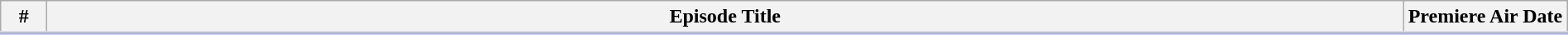<table class="wikitable" style="width:100%; margin:auto; background:#FFF;">
<tr style="border-bottom: 3px solid #CCF">
<th width="30">#</th>
<th>Episode Title</th>
<th width="125">Premiere Air Date</th>
</tr>
<tr>
</tr>
</table>
